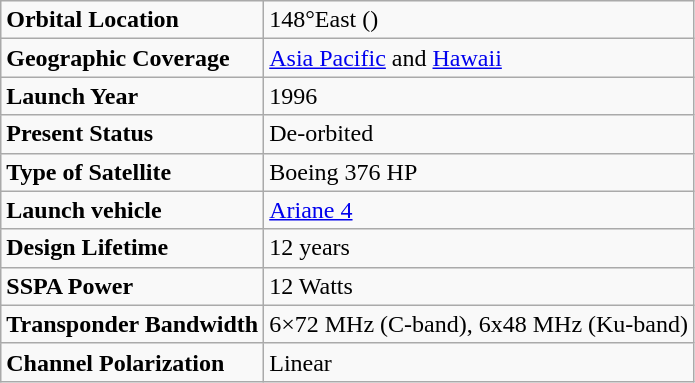<table class="wikitable">
<tr>
<td><strong>Orbital Location</strong></td>
<td>148°East ()</td>
</tr>
<tr>
<td><strong>Geographic Coverage</strong></td>
<td><a href='#'>Asia Pacific</a> and <a href='#'>Hawaii</a></td>
</tr>
<tr>
<td><strong>Launch Year</strong></td>
<td>1996</td>
</tr>
<tr>
<td><strong>Present Status</strong></td>
<td>De-orbited</td>
</tr>
<tr>
<td><strong>Type of Satellite</strong></td>
<td>Boeing 376 HP</td>
</tr>
<tr>
<td><strong>Launch vehicle</strong></td>
<td><a href='#'>Ariane 4</a></td>
</tr>
<tr>
<td><strong>Design Lifetime</strong></td>
<td>12 years</td>
</tr>
<tr>
<td><strong>SSPA Power</strong></td>
<td>12 Watts</td>
</tr>
<tr>
<td><strong>Transponder Bandwidth</strong></td>
<td>6×72 MHz (C-band), 6x48 MHz (Ku-band)</td>
</tr>
<tr>
<td><strong>Channel Polarization</strong></td>
<td>Linear</td>
</tr>
</table>
